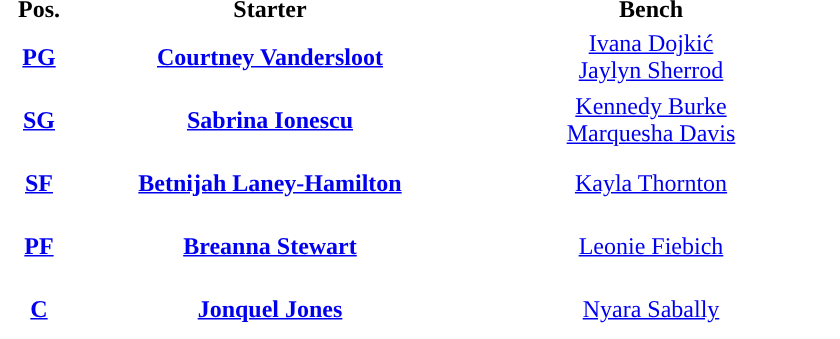<table style="text-align:center; ">
<tr>
<th width="50">Pos.</th>
<th width="250">Starter</th>
<th width="250">Bench</th>
</tr>
<tr style="height:40px; background:white; color:#092C57">
<th><a href='#'><span>PG</span></a></th>
<td><strong><a href='#'>Courtney Vandersloot</a></strong></td>
<td><a href='#'>Ivana Dojkić</a><br><a href='#'>Jaylyn Sherrod</a></td>
</tr>
<tr style="height:40px; background:white; color:#092C57">
<th><a href='#'><span>SG</span></a></th>
<td><strong><a href='#'>Sabrina Ionescu</a></strong></td>
<td><a href='#'>Kennedy Burke</a><br><a href='#'>Marquesha Davis</a></td>
</tr>
<tr style="height:40px; background:white; color:#092C57">
<th><a href='#'><span>SF</span></a></th>
<td><strong><a href='#'>Betnijah Laney-Hamilton</a></strong></td>
<td><a href='#'>Kayla Thornton</a></td>
</tr>
<tr style="height:40px; background:white; color:#092C57">
<th><a href='#'><span>PF</span></a></th>
<td><strong><a href='#'>Breanna Stewart</a></strong></td>
<td><a href='#'>Leonie Fiebich</a></td>
</tr>
<tr style="height:40px; background:white; color:#092C57">
<th><a href='#'><span>C</span></a></th>
<td><strong><a href='#'>Jonquel Jones</a></strong></td>
<td><a href='#'>Nyara Sabally</a></td>
</tr>
</table>
